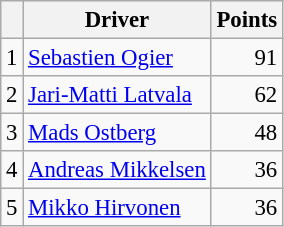<table class="wikitable" style="font-size: 95%;">
<tr>
<th></th>
<th>Driver</th>
<th>Points</th>
</tr>
<tr>
<td>1</td>
<td> <a href='#'>Sebastien Ogier</a></td>
<td align="right">91</td>
</tr>
<tr>
<td>2</td>
<td> <a href='#'>Jari-Matti Latvala</a></td>
<td align="right">62</td>
</tr>
<tr>
<td>3</td>
<td> <a href='#'>Mads Ostberg</a></td>
<td align="right">48</td>
</tr>
<tr>
<td>4</td>
<td> <a href='#'>Andreas Mikkelsen</a></td>
<td align="right">36</td>
</tr>
<tr>
<td>5</td>
<td> <a href='#'>Mikko Hirvonen</a></td>
<td align="right">36</td>
</tr>
</table>
